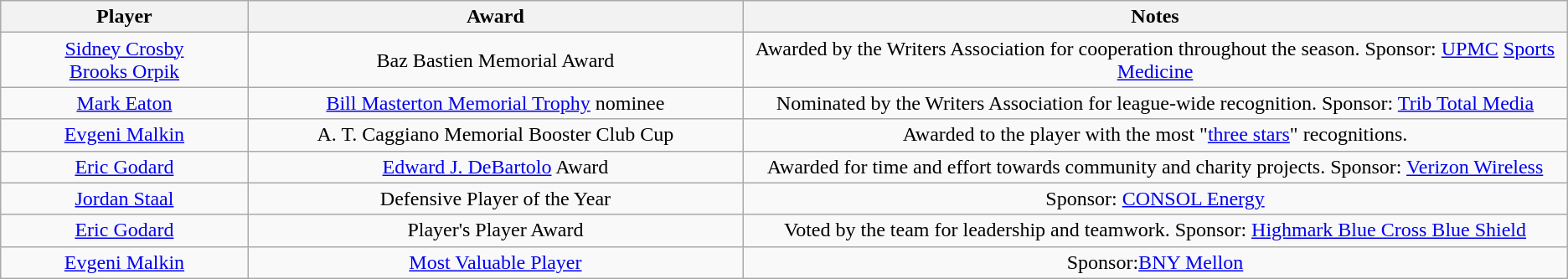<table class="wikitable" border="1">
<tr>
<th width="15%">Player</th>
<th width="30%">Award</th>
<th width="50%">Notes</th>
</tr>
<tr style="text-align:center;">
<td><a href='#'>Sidney Crosby</a><br><a href='#'>Brooks Orpik</a></td>
<td>Baz Bastien Memorial Award</td>
<td>Awarded by the Writers Association for cooperation throughout the season. Sponsor: <a href='#'>UPMC</a> <a href='#'>Sports Medicine</a></td>
</tr>
<tr style="text-align:center;">
<td><a href='#'>Mark Eaton</a></td>
<td><a href='#'>Bill Masterton Memorial Trophy</a> nominee</td>
<td>Nominated by the Writers Association for league-wide recognition. Sponsor: <a href='#'>Trib Total Media</a></td>
</tr>
<tr style="text-align:center;">
<td><a href='#'>Evgeni Malkin</a></td>
<td>A. T. Caggiano Memorial Booster Club Cup</td>
<td>Awarded to the player with the most "<a href='#'>three stars</a>" recognitions.</td>
</tr>
<tr style="text-align:center;">
<td><a href='#'>Eric Godard</a></td>
<td><a href='#'>Edward J. DeBartolo</a> Award</td>
<td>Awarded for time and effort towards community and charity projects. Sponsor: <a href='#'>Verizon Wireless</a></td>
</tr>
<tr style="text-align:center;">
<td><a href='#'>Jordan Staal</a></td>
<td>Defensive Player of the Year</td>
<td>Sponsor: <a href='#'>CONSOL Energy</a></td>
</tr>
<tr style="text-align:center;">
<td><a href='#'>Eric Godard</a></td>
<td>Player's Player Award</td>
<td>Voted by the team for leadership and teamwork. Sponsor: <a href='#'>Highmark Blue Cross Blue Shield</a></td>
</tr>
<tr style="text-align:center;">
<td><a href='#'>Evgeni Malkin</a></td>
<td><a href='#'>Most Valuable Player</a></td>
<td>Sponsor:<a href='#'>BNY Mellon</a></td>
</tr>
</table>
